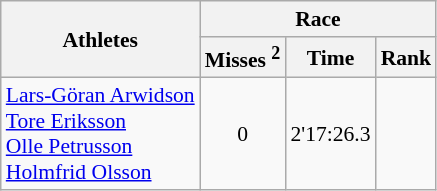<table class="wikitable" border="1" style="font-size:90%">
<tr>
<th rowspan=2>Athletes</th>
<th colspan=3>Race</th>
</tr>
<tr>
<th>Misses <sup>2</sup></th>
<th>Time</th>
<th>Rank</th>
</tr>
<tr>
<td><a href='#'>Lars-Göran Arwidson</a><br><a href='#'>Tore Eriksson</a><br><a href='#'>Olle Petrusson</a><br><a href='#'>Holmfrid Olsson</a></td>
<td align=center>0</td>
<td align=center>2'17:26.3</td>
<td align=center></td>
</tr>
</table>
